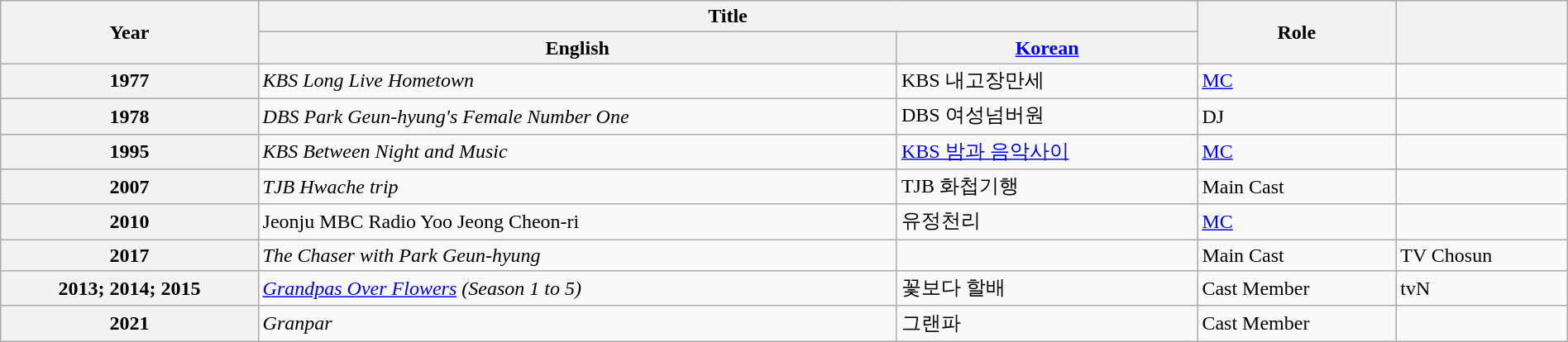<table class="wikitable sortable plainrowheaders" style="clear:none; font-size:100%; padding:0 auto; width:100%; margin:auto">
<tr>
<th rowspan="2">Year</th>
<th colspan="2">Title</th>
<th rowspan="2">Role</th>
<th rowspan="2"></th>
</tr>
<tr>
<th>English</th>
<th><a href='#'>Korean</a></th>
</tr>
<tr>
<th scope="row">1977</th>
<td><em>KBS Long Live Hometown</em></td>
<td>KBS 내고장만세</td>
<td><a href='#'>MC</a></td>
<td></td>
</tr>
<tr>
<th scope="row">1978</th>
<td><em>DBS Park Geun-hyung's Female Number One</em></td>
<td>DBS 여성넘버원</td>
<td>DJ</td>
<td></td>
</tr>
<tr>
<th scope="row">1995</th>
<td><em>KBS Between Night and Music</em></td>
<td><a href='#'>KBS 밤과 음악사이</a></td>
<td><a href='#'>MC</a></td>
<td></td>
</tr>
<tr>
<th scope="row">2007</th>
<td><em>TJB Hwache trip</em></td>
<td>TJB 화첩기행</td>
<td>Main Cast</td>
<td></td>
</tr>
<tr>
<th scope="row">2010</th>
<td>Jeonju MBC Radio Yoo Jeong Cheon-ri</td>
<td>유정천리</td>
<td><a href='#'>MC</a></td>
<td></td>
</tr>
<tr>
<th scope="row">2017</th>
<td><em>The Chaser with Park Geun-hyung</em></td>
<td></td>
<td>Main Cast</td>
<td>TV Chosun</td>
</tr>
<tr>
<th scope="row">2013; 2014; 2015</th>
<td><em><a href='#'>Grandpas Over Flowers</a> (Season 1 to 5)</em></td>
<td>꽃보다 할배</td>
<td>Cast Member</td>
<td>tvN</td>
</tr>
<tr>
<th scope="row">2021</th>
<td><em>Granpar</em></td>
<td>그랜파</td>
<td>Cast Member</td>
<td></td>
</tr>
</table>
